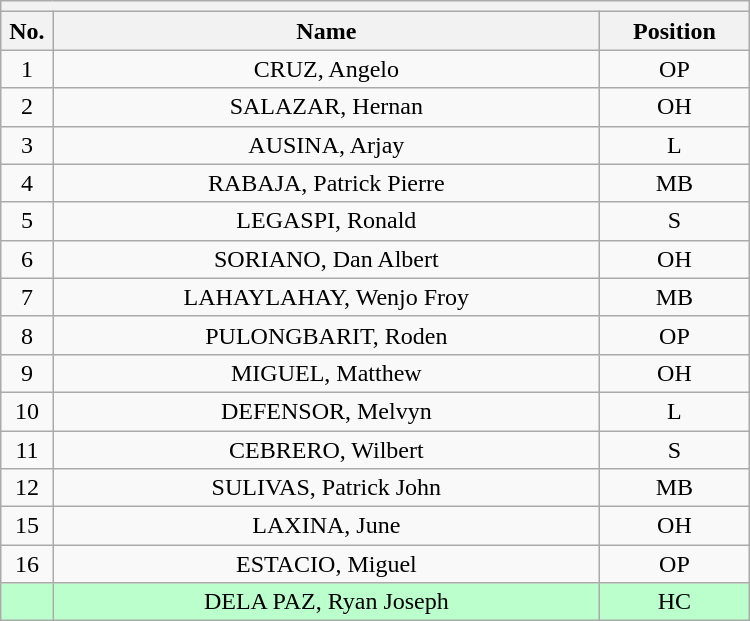<table class="wikitable mw-collapsible mw-collapsed" style="text-align:center; width:500px; border:none">
<tr>
<th style="text-align:left" colspan="3"></th>
</tr>
<tr>
<th style="width:7%">No.</th>
<th>Name</th>
<th style="width:20%">Position</th>
</tr>
<tr>
<td>1</td>
<td>CRUZ, Angelo</td>
<td>OP</td>
</tr>
<tr>
<td>2</td>
<td>SALAZAR, Hernan</td>
<td>OH</td>
</tr>
<tr>
<td>3</td>
<td>AUSINA, Arjay</td>
<td>L</td>
</tr>
<tr>
<td>4</td>
<td>RABAJA, Patrick  Pierre</td>
<td>MB</td>
</tr>
<tr>
<td>5</td>
<td>LEGASPI, Ronald</td>
<td>S</td>
</tr>
<tr>
<td>6</td>
<td>SORIANO, Dan Albert</td>
<td>OH</td>
</tr>
<tr>
<td>7</td>
<td>LAHAYLAHAY, Wenjo Froy</td>
<td>MB</td>
</tr>
<tr>
<td>8</td>
<td>PULONGBARIT, Roden</td>
<td>OP</td>
</tr>
<tr>
<td>9</td>
<td>MIGUEL, Matthew</td>
<td>OH</td>
</tr>
<tr>
<td>10</td>
<td>DEFENSOR, Melvyn</td>
<td>L</td>
</tr>
<tr>
<td>11</td>
<td>CEBRERO, Wilbert</td>
<td>S</td>
</tr>
<tr>
<td>12</td>
<td>SULIVAS, Patrick  John</td>
<td>MB</td>
</tr>
<tr>
<td>15</td>
<td>LAXINA, June</td>
<td>OH</td>
</tr>
<tr>
<td>16</td>
<td>ESTACIO, Miguel</td>
<td>OP</td>
</tr>
<tr bgcolor=#BBFFCC>
<td></td>
<td>DELA PAZ, Ryan Joseph</td>
<td>HC</td>
</tr>
</table>
